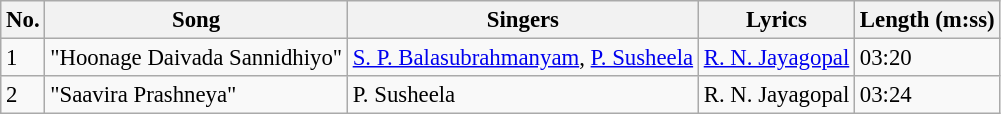<table class="wikitable" style="font-size:95%;">
<tr>
<th>No.</th>
<th>Song</th>
<th>Singers</th>
<th>Lyrics</th>
<th>Length (m:ss)</th>
</tr>
<tr>
<td>1</td>
<td>"Hoonage Daivada Sannidhiyo"</td>
<td><a href='#'>S. P. Balasubrahmanyam</a>, <a href='#'>P. Susheela</a></td>
<td><a href='#'>R. N. Jayagopal</a></td>
<td>03:20</td>
</tr>
<tr>
<td>2</td>
<td>"Saavira Prashneya"</td>
<td>P. Susheela</td>
<td>R. N. Jayagopal</td>
<td>03:24</td>
</tr>
</table>
